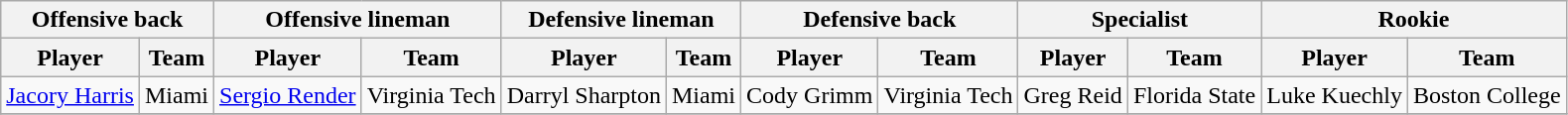<table class="wikitable" border="1">
<tr>
<th colspan="2">Offensive back</th>
<th colspan="2">Offensive lineman</th>
<th colspan="2">Defensive lineman</th>
<th colspan="2">Defensive back</th>
<th colspan="2">Specialist</th>
<th colspan="2">Rookie</th>
</tr>
<tr>
<th>Player</th>
<th>Team</th>
<th>Player</th>
<th>Team</th>
<th>Player</th>
<th>Team</th>
<th>Player</th>
<th>Team</th>
<th>Player</th>
<th>Team</th>
<th>Player</th>
<th>Team</th>
</tr>
<tr>
<td><a href='#'>Jacory Harris</a></td>
<td>Miami</td>
<td><a href='#'>Sergio Render</a></td>
<td>Virginia Tech</td>
<td>Darryl Sharpton</td>
<td>Miami</td>
<td>Cody Grimm</td>
<td>Virginia Tech</td>
<td>Greg Reid</td>
<td>Florida State</td>
<td>Luke Kuechly</td>
<td>Boston College</td>
</tr>
<tr>
</tr>
</table>
